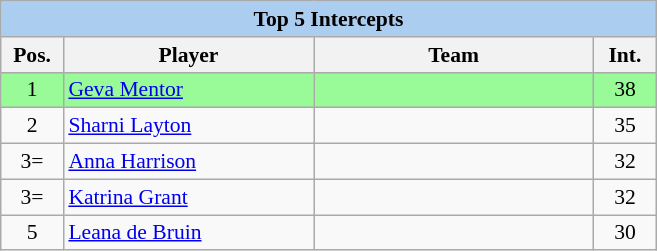<table class=wikitable style=font-size:90%>
<tr>
<th colspan=6 style=background:#ABCDEF>Top 5 Intercepts</th>
</tr>
<tr>
<th width=35px>Pos.</th>
<th width=160px>Player</th>
<th width=180px>Team</th>
<th width=35px>Int.</th>
</tr>
<tr bgcolor=palegreen>
<td align=center>1</td>
<td><a href='#'>Geva Mentor</a></td>
<td></td>
<td align=center>38</td>
</tr>
<tr>
<td align=center>2</td>
<td><a href='#'>Sharni Layton</a></td>
<td></td>
<td align=center>35</td>
</tr>
<tr>
<td align=center>3=</td>
<td><a href='#'>Anna Harrison</a></td>
<td></td>
<td align=center>32</td>
</tr>
<tr>
<td align=center>3=</td>
<td><a href='#'>Katrina Grant</a></td>
<td></td>
<td align=center>32</td>
</tr>
<tr>
<td align=center>5</td>
<td><a href='#'>Leana de Bruin</a></td>
<td></td>
<td align=center>30</td>
</tr>
</table>
